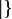<table style="width:100%; font-size:90%;">
<tr>
<td><br><includeonly>|}</includeonly></td>
<td style="width:60%; vertical-align:top;"><br></td>
</tr>
</table>
